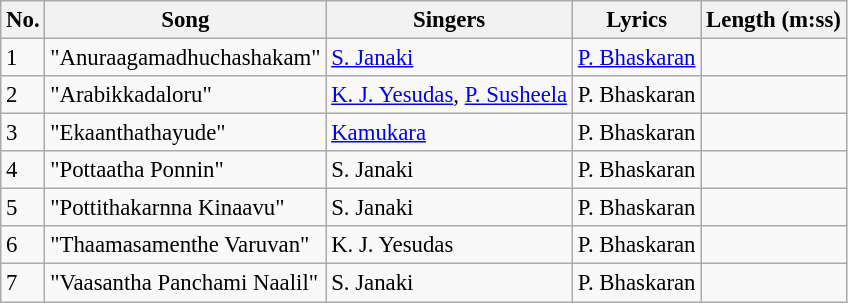<table class="wikitable" style="font-size:95%;">
<tr>
<th>No.</th>
<th>Song</th>
<th>Singers</th>
<th>Lyrics</th>
<th>Length (m:ss)</th>
</tr>
<tr>
<td>1</td>
<td>"Anuraagamadhuchashakam"</td>
<td><a href='#'>S. Janaki</a></td>
<td><a href='#'>P. Bhaskaran</a></td>
<td></td>
</tr>
<tr>
<td>2</td>
<td>"Arabikkadaloru"</td>
<td><a href='#'>K. J. Yesudas</a>, <a href='#'>P. Susheela</a></td>
<td>P. Bhaskaran</td>
<td></td>
</tr>
<tr>
<td>3</td>
<td>"Ekaanthathayude"</td>
<td><a href='#'>Kamukara</a></td>
<td>P. Bhaskaran</td>
<td></td>
</tr>
<tr>
<td>4</td>
<td>"Pottaatha Ponnin"</td>
<td>S. Janaki</td>
<td>P. Bhaskaran</td>
<td></td>
</tr>
<tr>
<td>5</td>
<td>"Pottithakarnna Kinaavu"</td>
<td>S. Janaki</td>
<td>P. Bhaskaran</td>
<td></td>
</tr>
<tr>
<td>6</td>
<td>"Thaamasamenthe Varuvan"</td>
<td>K. J. Yesudas</td>
<td>P. Bhaskaran</td>
<td></td>
</tr>
<tr>
<td>7</td>
<td>"Vaasantha Panchami Naalil"</td>
<td>S. Janaki</td>
<td>P. Bhaskaran</td>
<td></td>
</tr>
</table>
